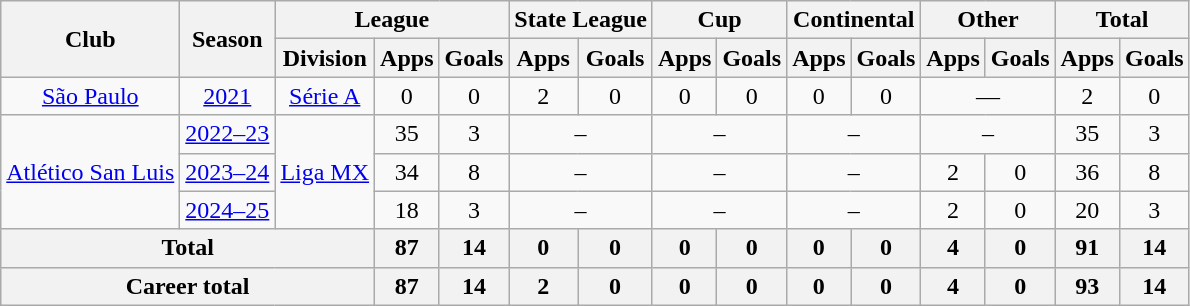<table class="wikitable" style="text-align: center;">
<tr>
<th rowspan="2">Club</th>
<th rowspan="2">Season</th>
<th colspan="3">League</th>
<th colspan="2">State League</th>
<th colspan="2">Cup</th>
<th colspan="2">Continental</th>
<th colspan="2">Other</th>
<th colspan="2">Total</th>
</tr>
<tr>
<th>Division</th>
<th>Apps</th>
<th>Goals</th>
<th>Apps</th>
<th>Goals</th>
<th>Apps</th>
<th>Goals</th>
<th>Apps</th>
<th>Goals</th>
<th>Apps</th>
<th>Goals</th>
<th>Apps</th>
<th>Goals</th>
</tr>
<tr>
<td rowspan="1"><a href='#'>São Paulo</a></td>
<td><a href='#'>2021</a></td>
<td><a href='#'>Série A</a></td>
<td>0</td>
<td>0</td>
<td>2</td>
<td>0</td>
<td>0</td>
<td>0</td>
<td>0</td>
<td>0</td>
<td colspan=2>—</td>
<td>2</td>
<td>0</td>
</tr>
<tr>
<td rowspan="3"><a href='#'>Atlético San Luis</a></td>
<td><a href='#'>2022–23</a></td>
<td rowspan="3"><a href='#'>Liga MX</a></td>
<td>35</td>
<td>3</td>
<td colspan=2>–</td>
<td colspan=2>–</td>
<td colspan=2>–</td>
<td colspan=2>–</td>
<td>35</td>
<td>3</td>
</tr>
<tr>
<td><a href='#'>2023–24</a></td>
<td>34</td>
<td>8</td>
<td colspan=2>–</td>
<td colspan=2>–</td>
<td colspan=2>–</td>
<td>2</td>
<td>0</td>
<td>36</td>
<td>8</td>
</tr>
<tr>
<td><a href='#'>2024–25</a></td>
<td>18</td>
<td>3</td>
<td colspan="2">–</td>
<td colspan="2">–</td>
<td colspan="2">–</td>
<td>2</td>
<td>0</td>
<td>20</td>
<td>3</td>
</tr>
<tr>
<th colspan="3">Total</th>
<th>87</th>
<th>14</th>
<th>0</th>
<th>0</th>
<th>0</th>
<th>0</th>
<th>0</th>
<th>0</th>
<th>4</th>
<th>0</th>
<th>91</th>
<th>14</th>
</tr>
<tr>
<th colspan="3"><strong>Career total</strong></th>
<th>87</th>
<th>14</th>
<th>2</th>
<th>0</th>
<th>0</th>
<th>0</th>
<th>0</th>
<th>0</th>
<th>4</th>
<th>0</th>
<th>93</th>
<th>14</th>
</tr>
</table>
